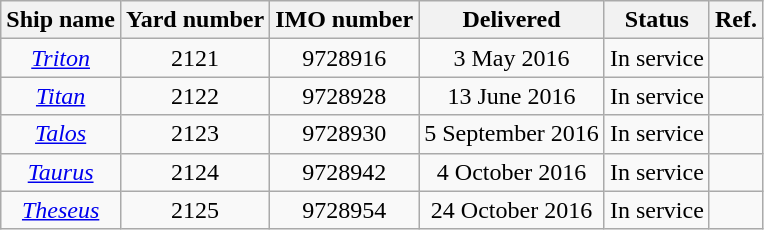<table class="wikitable" style="text-align:center">
<tr>
<th>Ship name</th>
<th>Yard number</th>
<th>IMO number</th>
<th>Delivered</th>
<th>Status</th>
<th>Ref.</th>
</tr>
<tr>
<td><em><a href='#'>Triton</a></em></td>
<td>2121</td>
<td>9728916</td>
<td>3 May 2016</td>
<td>In service</td>
<td></td>
</tr>
<tr>
<td><em><a href='#'>Titan</a></em></td>
<td>2122</td>
<td>9728928</td>
<td>13 June 2016</td>
<td>In service</td>
<td></td>
</tr>
<tr>
<td><em><a href='#'>Talos</a></em></td>
<td>2123</td>
<td>9728930</td>
<td>5 September 2016</td>
<td>In service</td>
<td></td>
</tr>
<tr>
<td><em><a href='#'>Taurus</a></em></td>
<td>2124</td>
<td>9728942</td>
<td>4 October 2016</td>
<td>In service</td>
<td></td>
</tr>
<tr>
<td><em><a href='#'>Theseus</a></em></td>
<td>2125</td>
<td>9728954</td>
<td>24 October 2016</td>
<td>In service</td>
<td></td>
</tr>
</table>
